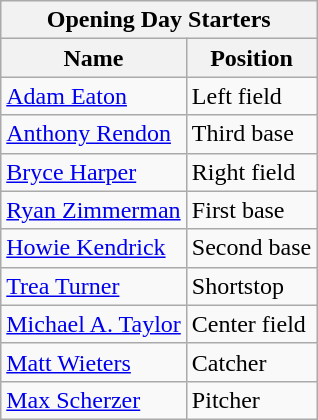<table class="wikitable" style="text-align:left">
<tr>
<th colspan="2">Opening Day Starters</th>
</tr>
<tr>
<th>Name</th>
<th>Position</th>
</tr>
<tr>
<td><a href='#'>Adam Eaton</a></td>
<td>Left field</td>
</tr>
<tr>
<td><a href='#'>Anthony Rendon</a></td>
<td>Third base</td>
</tr>
<tr>
<td><a href='#'>Bryce Harper</a></td>
<td>Right field</td>
</tr>
<tr>
<td><a href='#'>Ryan Zimmerman</a></td>
<td>First base</td>
</tr>
<tr>
<td><a href='#'>Howie Kendrick</a></td>
<td>Second base</td>
</tr>
<tr>
<td><a href='#'>Trea Turner</a></td>
<td>Shortstop</td>
</tr>
<tr>
<td><a href='#'>Michael A. Taylor</a></td>
<td>Center field</td>
</tr>
<tr>
<td><a href='#'>Matt Wieters</a></td>
<td>Catcher</td>
</tr>
<tr>
<td><a href='#'>Max Scherzer</a></td>
<td>Pitcher</td>
</tr>
</table>
